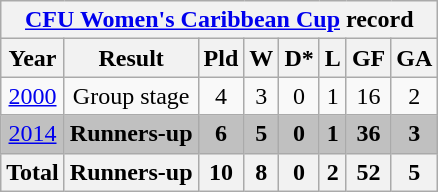<table class="wikitable" style="text-align: center;">
<tr>
<th colspan=8><a href='#'>CFU Women's Caribbean Cup</a> record</th>
</tr>
<tr>
<th>Year</th>
<th>Result</th>
<th>Pld</th>
<th>W</th>
<th>D*</th>
<th>L</th>
<th>GF</th>
<th>GA</th>
</tr>
<tr>
<td> <a href='#'>2000</a></td>
<td>Group stage</td>
<td>4</td>
<td>3</td>
<td>0</td>
<td>1</td>
<td>16</td>
<td>2</td>
</tr>
<tr bgcolor=silver>
<td> <a href='#'>2014</a></td>
<td><strong>Runners-up</strong></td>
<td><strong>6</strong></td>
<td><strong>5</strong></td>
<td><strong>0</strong></td>
<td><strong>1</strong></td>
<td><strong>36</strong></td>
<td><strong>3</strong></td>
</tr>
<tr>
<th>Total</th>
<th>Runners-up</th>
<th>10</th>
<th>8</th>
<th>0</th>
<th>2</th>
<th>52</th>
<th>5</th>
</tr>
</table>
